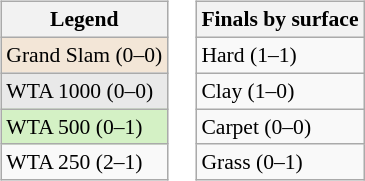<table>
<tr valign=top>
<td><br><table class="wikitable" style="font-size:90%;">
<tr>
<th>Legend</th>
</tr>
<tr>
<td bgcolor=f3e6d7>Grand Slam (0–0)</td>
</tr>
<tr>
<td bgcolor=e9e9e9>WTA 1000 (0–0)</td>
</tr>
<tr>
<td bgcolor=d4f1c5>WTA 500 (0–1)</td>
</tr>
<tr>
<td>WTA 250 (2–1)</td>
</tr>
</table>
</td>
<td><br><table class="wikitable" style="font-size:90%;">
<tr>
<th>Finals by surface</th>
</tr>
<tr>
<td>Hard (1–1)</td>
</tr>
<tr>
<td>Clay (1–0)</td>
</tr>
<tr>
<td>Carpet (0–0)</td>
</tr>
<tr>
<td>Grass (0–1)</td>
</tr>
</table>
</td>
</tr>
</table>
